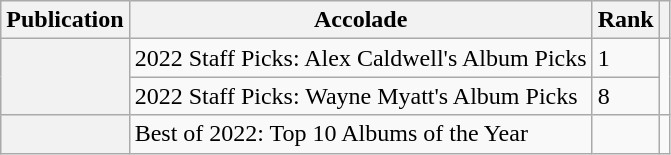<table class="sortable wikitable plainrowheaders  mw-collapsible">
<tr>
<th scope="col">Publication</th>
<th scope="col" class="unsortable">Accolade</th>
<th scope="col">Rank</th>
<th scope="col" class="unsortable"></th>
</tr>
<tr>
<th scope="row" rowspan="2"><em></em></th>
<td>2022 Staff Picks: Alex Caldwell's Album Picks</td>
<td>1</td>
<td rowspan="2"></td>
</tr>
<tr>
<td>2022 Staff Picks: Wayne Myatt's Album Picks</td>
<td>8</td>
</tr>
<tr>
<th scope="row"><em></em></th>
<td>Best of 2022: Top 10 Albums of the Year</td>
<td></td>
<td></td>
</tr>
</table>
